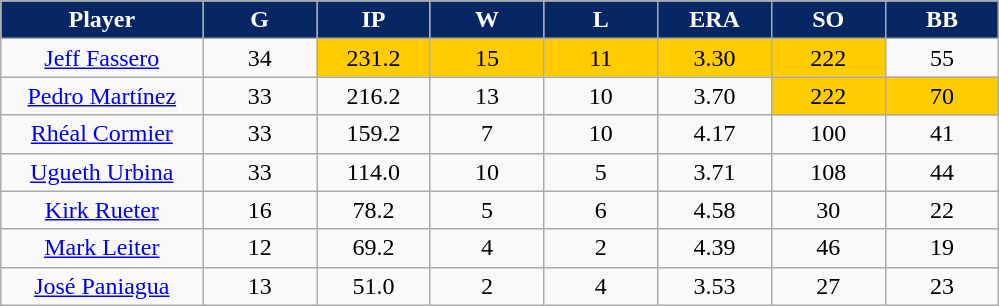<table border="1" class="wikitable sortable">
<tr>
<th style="background:#072764;color:white;" width="16%">Player</th>
<th style="background:#072764;color:white;" width="9%">G</th>
<th style="background:#072764;color:white;" width="9%">IP</th>
<th style="background:#072764;color:white;" width="9%">W</th>
<th style="background:#072764;color:white;" width="9%">L</th>
<th style="background:#072764;color:white;" width="9%">ERA</th>
<th style="background:#072764;color:white;" width="9%">SO</th>
<th style="background:#072764;color:white;" width="9%">BB</th>
</tr>
<tr style="text-align:center;">
<td><a href='#'>Jeff Fassero</a></td>
<td>34</td>
<td bgcolor="#FFCC00">231.2</td>
<td bgcolor="#FFCC00">15</td>
<td bgcolor="#FFCC00">11</td>
<td bgcolor="#FFCC00">3.30</td>
<td bgcolor="#FFCC00">222</td>
<td>55</td>
</tr>
<tr style="text-align:center;">
<td><a href='#'>Pedro Martínez</a></td>
<td>33</td>
<td>216.2</td>
<td>13</td>
<td>10</td>
<td>3.70</td>
<td bgcolor="#FFCC00">222</td>
<td bgcolor="#FFCC00">70</td>
</tr>
<tr style="text-align:center;">
<td><a href='#'>Rhéal Cormier</a></td>
<td>33</td>
<td>159.2</td>
<td>7</td>
<td>10</td>
<td>4.17</td>
<td>100</td>
<td>41</td>
</tr>
<tr style="text-align:center;">
<td><a href='#'>Ugueth Urbina</a></td>
<td>33</td>
<td>114.0</td>
<td>10</td>
<td>5</td>
<td>3.71</td>
<td>108</td>
<td>44</td>
</tr>
<tr style="text-align:center;">
<td><a href='#'>Kirk Rueter</a></td>
<td>16</td>
<td>78.2</td>
<td>5</td>
<td>6</td>
<td>4.58</td>
<td>30</td>
<td>22</td>
</tr>
<tr style="text-align:center;">
<td><a href='#'>Mark Leiter</a></td>
<td>12</td>
<td>69.2</td>
<td>4</td>
<td>2</td>
<td>4.39</td>
<td>46</td>
<td>19</td>
</tr>
<tr style="text-align:center;">
<td><a href='#'>José Paniagua</a></td>
<td>13</td>
<td>51.0</td>
<td>2</td>
<td>4</td>
<td>3.53</td>
<td>27</td>
<td>23</td>
</tr>
</table>
